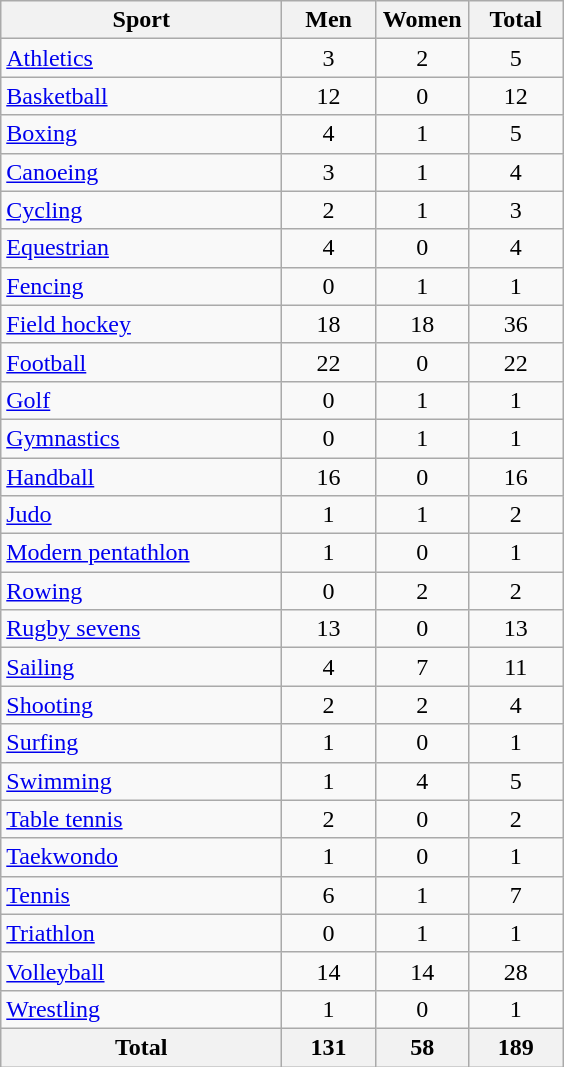<table class="wikitable sortable" style="text-align:center;">
<tr>
<th width=180>Sport</th>
<th width=55>Men</th>
<th width=55>Women</th>
<th width=55>Total</th>
</tr>
<tr>
<td align=left><a href='#'>Athletics</a></td>
<td>3</td>
<td>2</td>
<td>5</td>
</tr>
<tr>
<td align=left><a href='#'>Basketball</a></td>
<td>12</td>
<td>0</td>
<td>12</td>
</tr>
<tr>
<td align=left><a href='#'>Boxing</a></td>
<td>4</td>
<td>1</td>
<td>5</td>
</tr>
<tr>
<td align=left><a href='#'>Canoeing</a></td>
<td>3</td>
<td>1</td>
<td>4</td>
</tr>
<tr>
<td align=left><a href='#'>Cycling</a></td>
<td>2</td>
<td>1</td>
<td>3</td>
</tr>
<tr>
<td align=left><a href='#'>Equestrian</a></td>
<td>4</td>
<td>0</td>
<td>4</td>
</tr>
<tr>
<td align=left><a href='#'>Fencing</a></td>
<td>0</td>
<td>1</td>
<td>1</td>
</tr>
<tr>
<td align=left><a href='#'>Field hockey</a></td>
<td>18</td>
<td>18</td>
<td>36</td>
</tr>
<tr>
<td align=left><a href='#'>Football</a></td>
<td>22</td>
<td>0</td>
<td>22</td>
</tr>
<tr>
<td align=left><a href='#'>Golf</a></td>
<td>0</td>
<td>1</td>
<td>1</td>
</tr>
<tr>
<td align=left><a href='#'>Gymnastics</a></td>
<td>0</td>
<td>1</td>
<td>1</td>
</tr>
<tr>
<td align=left><a href='#'>Handball</a></td>
<td>16</td>
<td>0</td>
<td>16</td>
</tr>
<tr>
<td align=left><a href='#'>Judo</a></td>
<td>1</td>
<td>1</td>
<td>2</td>
</tr>
<tr>
<td align=left><a href='#'>Modern pentathlon</a></td>
<td>1</td>
<td>0</td>
<td>1</td>
</tr>
<tr>
<td align=left><a href='#'>Rowing</a></td>
<td>0</td>
<td>2</td>
<td>2</td>
</tr>
<tr>
<td align=left><a href='#'>Rugby sevens</a></td>
<td>13</td>
<td>0</td>
<td>13</td>
</tr>
<tr>
<td align=left><a href='#'>Sailing</a></td>
<td>4</td>
<td>7</td>
<td>11</td>
</tr>
<tr>
<td align=left><a href='#'>Shooting</a></td>
<td>2</td>
<td>2</td>
<td>4</td>
</tr>
<tr>
<td align=left><a href='#'>Surfing</a></td>
<td>1</td>
<td>0</td>
<td>1</td>
</tr>
<tr>
<td align=left><a href='#'>Swimming</a></td>
<td>1</td>
<td>4</td>
<td>5</td>
</tr>
<tr>
<td align=left><a href='#'>Table tennis</a></td>
<td>2</td>
<td>0</td>
<td>2</td>
</tr>
<tr>
<td align=left><a href='#'>Taekwondo</a></td>
<td>1</td>
<td>0</td>
<td>1</td>
</tr>
<tr>
<td align=left><a href='#'>Tennis</a></td>
<td>6</td>
<td>1</td>
<td>7</td>
</tr>
<tr>
<td align=left><a href='#'>Triathlon</a></td>
<td>0</td>
<td>1</td>
<td>1</td>
</tr>
<tr>
<td align=left><a href='#'>Volleyball</a></td>
<td>14</td>
<td>14</td>
<td>28</td>
</tr>
<tr>
<td align=left><a href='#'>Wrestling</a></td>
<td>1</td>
<td>0</td>
<td>1</td>
</tr>
<tr>
<th>Total</th>
<th>131</th>
<th>58</th>
<th>189</th>
</tr>
</table>
